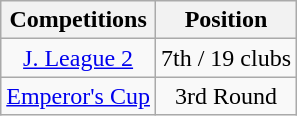<table class="wikitable" style="text-align:center;">
<tr>
<th>Competitions</th>
<th>Position</th>
</tr>
<tr>
<td><a href='#'>J. League 2</a></td>
<td>7th / 19 clubs</td>
</tr>
<tr>
<td><a href='#'>Emperor's Cup</a></td>
<td>3rd Round</td>
</tr>
</table>
